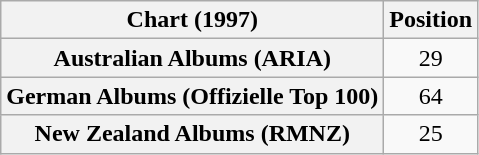<table class="wikitable sortable plainrowheaders">
<tr>
<th>Chart (1997)</th>
<th>Position</th>
</tr>
<tr>
<th scope="row">Australian Albums (ARIA)</th>
<td style="text-align:center">29</td>
</tr>
<tr>
<th scope="row">German Albums (Offizielle Top 100)</th>
<td style="text-align:center">64</td>
</tr>
<tr>
<th scope="row">New Zealand Albums (RMNZ)</th>
<td style="text-align:center">25</td>
</tr>
</table>
